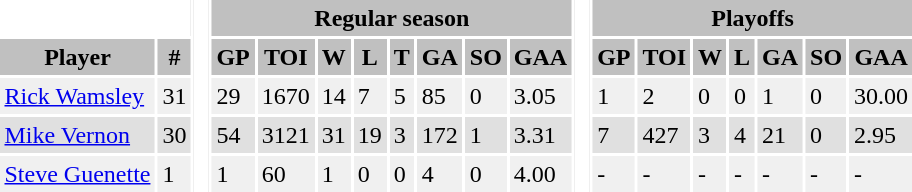<table BORDER="0" CELLPADDING="3" CELLSPACING="2" ID="Table1">
<tr ALIGN="center" bgcolor="#c0c0c0">
<th ALIGN="center" colspan="2" bgcolor="#ffffff"> </th>
<th ALIGN="center" rowspan="99" bgcolor="#ffffff"> </th>
<th ALIGN="center" colspan="8">Regular season</th>
<th ALIGN="center" rowspan="99" bgcolor="#ffffff"> </th>
<th ALIGN="center" colspan="7">Playoffs</th>
</tr>
<tr ALIGN="center" bgcolor="#c0c0c0">
<th ALIGN="center">Player</th>
<th ALIGN="center">#</th>
<th ALIGN="center">GP</th>
<th ALIGN="center">TOI</th>
<th ALIGN="center">W</th>
<th ALIGN="center">L</th>
<th ALIGN="center">T</th>
<th ALIGN="center">GA</th>
<th ALIGN="center">SO</th>
<th ALIGN="center">GAA</th>
<th ALIGN="center">GP</th>
<th ALIGN="center">TOI</th>
<th ALIGN="center">W</th>
<th ALIGN="center">L</th>
<th ALIGN="center">GA</th>
<th ALIGN="center">SO</th>
<th ALIGN="center">GAA</th>
</tr>
<tr bgcolor="#f0f0f0">
<td><a href='#'>Rick Wamsley</a></td>
<td>31</td>
<td>29</td>
<td>1670</td>
<td>14</td>
<td>7</td>
<td>5</td>
<td>85</td>
<td>0</td>
<td>3.05</td>
<td>1</td>
<td>2</td>
<td>0</td>
<td>0</td>
<td>1</td>
<td>0</td>
<td>30.00</td>
</tr>
<tr bgcolor="#e0e0e0">
<td><a href='#'>Mike Vernon</a></td>
<td>30</td>
<td>54</td>
<td>3121</td>
<td>31</td>
<td>19</td>
<td>3</td>
<td>172</td>
<td>1</td>
<td>3.31</td>
<td>7</td>
<td>427</td>
<td>3</td>
<td>4</td>
<td>21</td>
<td>0</td>
<td>2.95</td>
</tr>
<tr bgcolor="#f0f0f0">
<td><a href='#'>Steve Guenette</a></td>
<td>1</td>
<td>1</td>
<td>60</td>
<td>1</td>
<td>0</td>
<td>0</td>
<td>4</td>
<td>0</td>
<td>4.00</td>
<td>-</td>
<td>-</td>
<td>-</td>
<td>-</td>
<td>-</td>
<td>-</td>
<td>-</td>
</tr>
</table>
